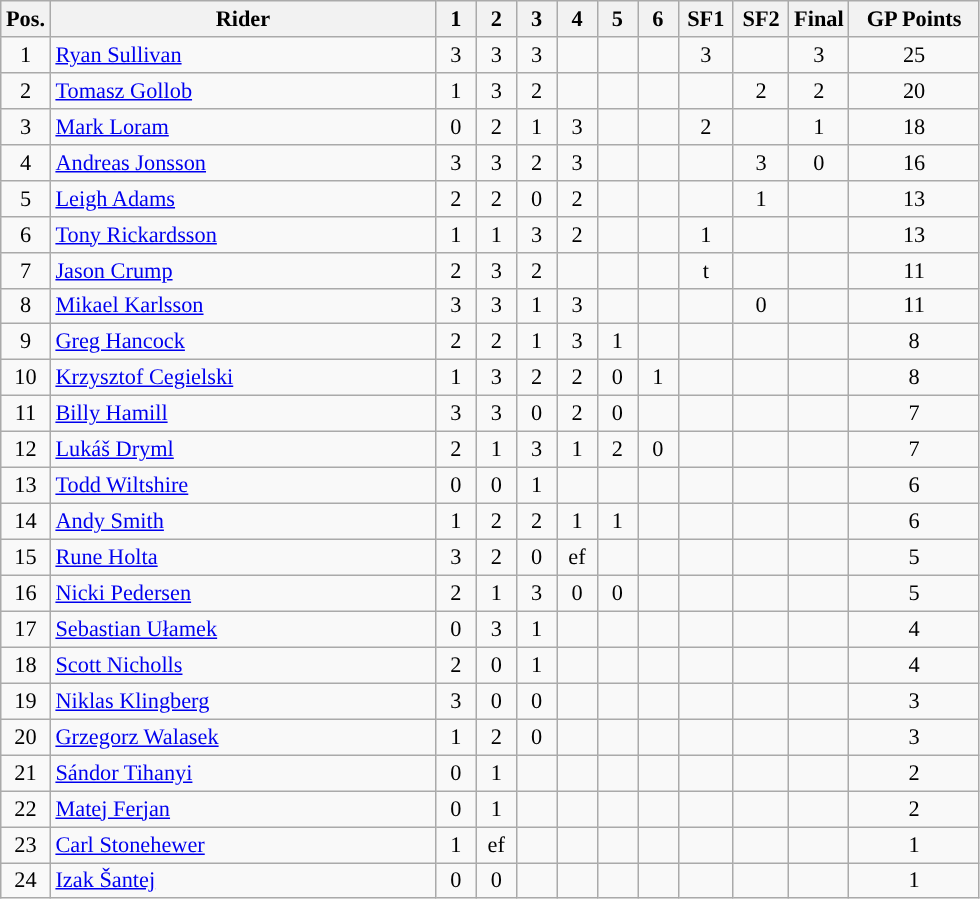<table class=wikitable style="font-size:93%;">
<tr>
<th width=25px>Pos.</th>
<th width=250px>Rider</th>
<th width=20px>1</th>
<th width=20px>2</th>
<th width=20px>3</th>
<th width=20px>4</th>
<th width=20px>5</th>
<th width=20px>6</th>
<th width=30px>SF1</th>
<th width=30px>SF2</th>
<th width=30px>Final</th>
<th width=80px>GP Points</th>
</tr>
<tr align=center style="background-color:">
<td>1</td>
<td align=left> <a href='#'>Ryan Sullivan</a></td>
<td>3</td>
<td>3</td>
<td>3</td>
<td></td>
<td></td>
<td></td>
<td>  3</td>
<td></td>
<td>3</td>
<td>25</td>
</tr>
<tr align=center style="background-color:">
<td>2</td>
<td align=left> <a href='#'>Tomasz Gollob</a></td>
<td>1</td>
<td>3</td>
<td>2</td>
<td></td>
<td></td>
<td></td>
<td></td>
<td>2</td>
<td>2</td>
<td>20</td>
</tr>
<tr align=center style="background-color:">
<td>3</td>
<td align=left> <a href='#'>Mark Loram</a></td>
<td>0</td>
<td>2</td>
<td>1</td>
<td>3</td>
<td></td>
<td></td>
<td>2</td>
<td></td>
<td>1</td>
<td>18</td>
</tr>
<tr align=center>
<td>4</td>
<td align=left> <a href='#'>Andreas Jonsson</a></td>
<td>3</td>
<td>3</td>
<td>2</td>
<td>3</td>
<td></td>
<td></td>
<td></td>
<td>3</td>
<td>0</td>
<td>16</td>
</tr>
<tr align=center>
<td>5</td>
<td align=left> <a href='#'>Leigh Adams</a></td>
<td>2</td>
<td>2</td>
<td>0</td>
<td>2</td>
<td></td>
<td></td>
<td></td>
<td>1</td>
<td></td>
<td>13</td>
</tr>
<tr align=center>
<td>6</td>
<td align=left> <a href='#'>Tony Rickardsson</a></td>
<td>1</td>
<td>1</td>
<td>3</td>
<td>2</td>
<td></td>
<td></td>
<td>1</td>
<td></td>
<td></td>
<td>13</td>
</tr>
<tr align=center>
<td>7</td>
<td align=left> <a href='#'>Jason Crump</a></td>
<td>2</td>
<td>3</td>
<td>2</td>
<td></td>
<td></td>
<td></td>
<td>t</td>
<td></td>
<td></td>
<td>11</td>
</tr>
<tr align=center>
<td>8</td>
<td align=left> <a href='#'>Mikael Karlsson</a></td>
<td>3</td>
<td>3</td>
<td>1</td>
<td>3</td>
<td></td>
<td></td>
<td></td>
<td>0</td>
<td></td>
<td>11</td>
</tr>
<tr align=center>
<td>9</td>
<td align=left> <a href='#'>Greg Hancock</a></td>
<td>2</td>
<td>2</td>
<td>1</td>
<td>3</td>
<td>1</td>
<td></td>
<td></td>
<td></td>
<td></td>
<td>8</td>
</tr>
<tr align=center>
<td>10</td>
<td align=left> <a href='#'>Krzysztof Cegielski</a></td>
<td>1</td>
<td>3</td>
<td>2</td>
<td>2</td>
<td>0</td>
<td>1</td>
<td></td>
<td></td>
<td></td>
<td>8</td>
</tr>
<tr align=center>
<td>11</td>
<td align=left> <a href='#'>Billy Hamill</a></td>
<td>3</td>
<td>3</td>
<td>0</td>
<td>2</td>
<td>0</td>
<td></td>
<td></td>
<td></td>
<td></td>
<td>7</td>
</tr>
<tr align=center>
<td>12</td>
<td align=left> <a href='#'>Lukáš Dryml</a></td>
<td>2</td>
<td>1</td>
<td>3</td>
<td>1</td>
<td>2</td>
<td>0</td>
<td></td>
<td></td>
<td></td>
<td>7</td>
</tr>
<tr align=center>
<td>13</td>
<td align=left> <a href='#'>Todd Wiltshire</a></td>
<td>0</td>
<td>0</td>
<td>1</td>
<td></td>
<td></td>
<td></td>
<td></td>
<td></td>
<td></td>
<td>6</td>
</tr>
<tr align=center>
<td>14</td>
<td align=left> <a href='#'>Andy Smith</a></td>
<td>1</td>
<td>2</td>
<td>2</td>
<td>1</td>
<td>1</td>
<td></td>
<td></td>
<td></td>
<td></td>
<td>6</td>
</tr>
<tr align=center>
<td>15</td>
<td align=left> <a href='#'>Rune Holta</a></td>
<td>3</td>
<td>2</td>
<td>0</td>
<td>ef</td>
<td></td>
<td></td>
<td></td>
<td></td>
<td></td>
<td>5</td>
</tr>
<tr align=center>
<td>16</td>
<td align=left> <a href='#'>Nicki Pedersen</a></td>
<td>2</td>
<td>1</td>
<td>3</td>
<td>0</td>
<td>0</td>
<td></td>
<td></td>
<td></td>
<td></td>
<td>5</td>
</tr>
<tr align=center>
<td>17</td>
<td align=left> <a href='#'>Sebastian Ułamek</a></td>
<td>0</td>
<td>3</td>
<td>1</td>
<td></td>
<td></td>
<td></td>
<td></td>
<td></td>
<td></td>
<td>4</td>
</tr>
<tr align=center>
<td>18</td>
<td align=left> <a href='#'>Scott Nicholls</a></td>
<td>2</td>
<td>0</td>
<td>1</td>
<td></td>
<td></td>
<td></td>
<td></td>
<td></td>
<td></td>
<td>4</td>
</tr>
<tr align=center>
<td>19</td>
<td align=left> <a href='#'>Niklas Klingberg</a></td>
<td>3</td>
<td>0</td>
<td>0</td>
<td></td>
<td></td>
<td></td>
<td></td>
<td></td>
<td></td>
<td>3</td>
</tr>
<tr align=center>
<td>20</td>
<td align=left> <a href='#'>Grzegorz Walasek</a></td>
<td>1</td>
<td>2</td>
<td>0</td>
<td></td>
<td></td>
<td></td>
<td></td>
<td></td>
<td></td>
<td>3</td>
</tr>
<tr align=center>
<td>21</td>
<td align=left> <a href='#'>Sándor Tihanyi</a></td>
<td>0</td>
<td>1</td>
<td></td>
<td></td>
<td></td>
<td></td>
<td></td>
<td></td>
<td></td>
<td>2</td>
</tr>
<tr align=center>
<td>22</td>
<td align=left> <a href='#'>Matej Ferjan</a></td>
<td>0</td>
<td>1</td>
<td></td>
<td></td>
<td></td>
<td></td>
<td></td>
<td></td>
<td></td>
<td>2</td>
</tr>
<tr align=center>
<td>23</td>
<td align=left> <a href='#'>Carl Stonehewer</a></td>
<td>1</td>
<td>ef</td>
<td></td>
<td></td>
<td></td>
<td></td>
<td></td>
<td></td>
<td></td>
<td>1</td>
</tr>
<tr align=center>
<td>24</td>
<td align=left> <a href='#'>Izak Šantej</a></td>
<td>0</td>
<td>0</td>
<td></td>
<td></td>
<td></td>
<td></td>
<td></td>
<td></td>
<td></td>
<td>1</td>
</tr>
</table>
